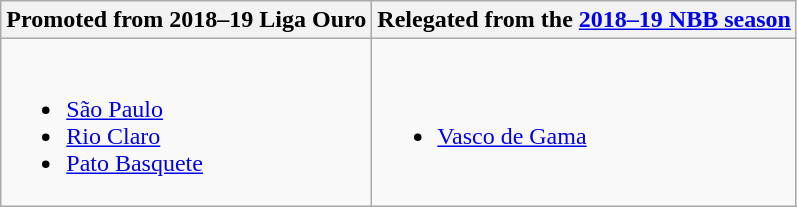<table class="wikitable">
<tr>
<th> Promoted from 2018–19 Liga Ouro</th>
<th> Relegated from the <a href='#'>2018–19 NBB season</a></th>
</tr>
<tr>
<td><br><ul><li><a href='#'>São Paulo</a></li><li><a href='#'>Rio Claro</a></li><li><a href='#'>Pato Basquete</a></li></ul></td>
<td><br><ul><li><a href='#'>Vasco de Gama</a></li></ul></td>
</tr>
</table>
